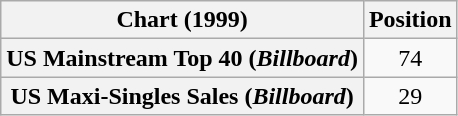<table class="wikitable sortable plainrowheaders" style="text-align:center">
<tr>
<th scope="col">Chart (1999)</th>
<th scope="col">Position</th>
</tr>
<tr>
<th scope="row">US Mainstream Top 40 (<em>Billboard</em>)</th>
<td>74</td>
</tr>
<tr>
<th scope="row">US Maxi-Singles Sales (<em>Billboard</em>)</th>
<td>29</td>
</tr>
</table>
